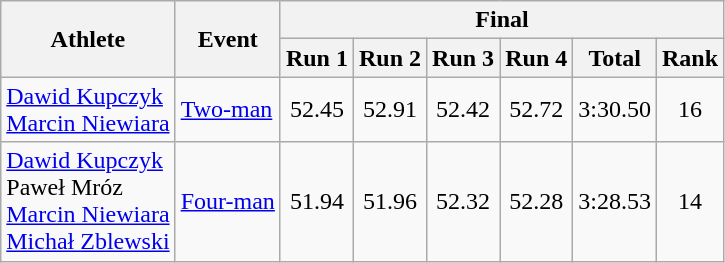<table class="wikitable">
<tr>
<th rowspan="2">Athlete</th>
<th rowspan="2">Event</th>
<th colspan="6">Final</th>
</tr>
<tr>
<th>Run 1</th>
<th>Run 2</th>
<th>Run 3</th>
<th>Run 4</th>
<th>Total</th>
<th>Rank</th>
</tr>
<tr>
<td><a href='#'>Dawid Kupczyk</a><br><a href='#'>Marcin Niewiara</a></td>
<td><a href='#'>Two-man</a></td>
<td align="center">52.45</td>
<td align="center">52.91</td>
<td align="center">52.42</td>
<td align="center">52.72</td>
<td align="center">3:30.50</td>
<td align="center">16</td>
</tr>
<tr>
<td><a href='#'>Dawid Kupczyk</a><br>Paweł Mróz<br><a href='#'>Marcin Niewiara</a><br><a href='#'>Michał Zblewski</a></td>
<td><a href='#'>Four-man</a></td>
<td align="center">51.94</td>
<td align="center">51.96</td>
<td align="center">52.32</td>
<td align="center">52.28</td>
<td align="center">3:28.53</td>
<td align="center">14</td>
</tr>
</table>
